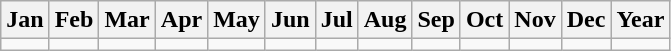<table class="wikitable">
<tr>
<th>Jan</th>
<th>Feb</th>
<th>Mar</th>
<th>Apr</th>
<th>May</th>
<th>Jun</th>
<th>Jul</th>
<th>Aug</th>
<th>Sep</th>
<th>Oct</th>
<th>Nov</th>
<th>Dec</th>
<th>Year</th>
</tr>
<tr>
<td></td>
<td></td>
<td></td>
<td></td>
<td></td>
<td></td>
<td></td>
<td></td>
<td></td>
<td></td>
<td></td>
<td></td>
<td></td>
</tr>
</table>
